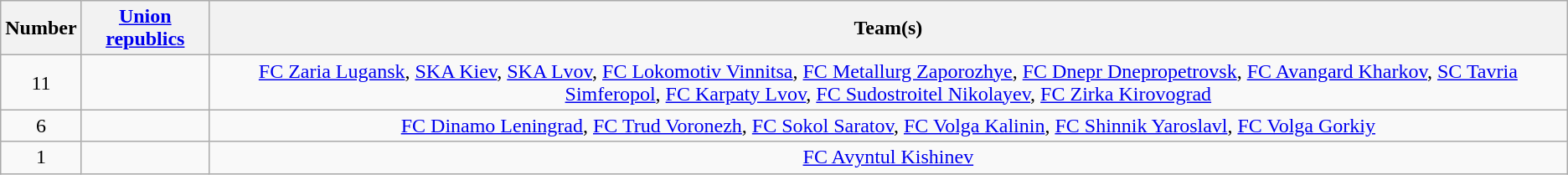<table class="wikitable" style="text-align:center">
<tr>
<th>Number</th>
<th><a href='#'>Union republics</a></th>
<th>Team(s)</th>
</tr>
<tr>
<td rowspan="1">11</td>
<td align="left"></td>
<td><a href='#'>FC Zaria Lugansk</a>, <a href='#'>SKA Kiev</a>, <a href='#'>SKA Lvov</a>, <a href='#'>FC Lokomotiv Vinnitsa</a>, <a href='#'>FC Metallurg Zaporozhye</a>, <a href='#'>FC Dnepr Dnepropetrovsk</a>, <a href='#'>FC Avangard Kharkov</a>, <a href='#'>SC Tavria Simferopol</a>, <a href='#'>FC Karpaty Lvov</a>, <a href='#'>FC Sudostroitel Nikolayev</a>, <a href='#'>FC Zirka Kirovograd</a></td>
</tr>
<tr>
<td rowspan="1">6</td>
<td align="left"></td>
<td><a href='#'>FC Dinamo Leningrad</a>, <a href='#'>FC Trud Voronezh</a>, <a href='#'>FC Sokol Saratov</a>, <a href='#'>FC Volga Kalinin</a>, <a href='#'>FC Shinnik Yaroslavl</a>, <a href='#'>FC Volga Gorkiy</a></td>
</tr>
<tr>
<td rowspan="1">1</td>
<td align="left"></td>
<td><a href='#'>FC Avyntul Kishinev</a></td>
</tr>
</table>
